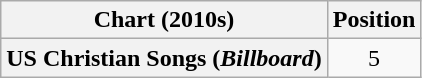<table class="wikitable plainrowheaders" style="text-align:center">
<tr>
<th scope="col">Chart (2010s)</th>
<th scope="col">Position</th>
</tr>
<tr>
<th scope="row">US Christian Songs (<em>Billboard</em>)</th>
<td>5</td>
</tr>
</table>
